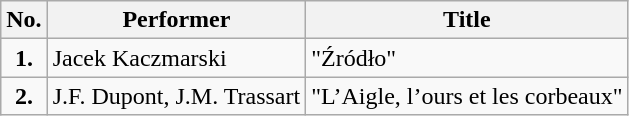<table class="wikitable">
<tr>
<th>No.</th>
<th>Performer</th>
<th>Title</th>
</tr>
<tr>
<td style="text-align:center"><strong>1.</strong></td>
<td>Jacek Kaczmarski</td>
<td>"Źródło"</td>
</tr>
<tr>
<td style="text-align:center"><strong>2.</strong></td>
<td>J.F. Dupont, J.M. Trassart</td>
<td>"L’Aigle, l’ours et les corbeaux"</td>
</tr>
</table>
